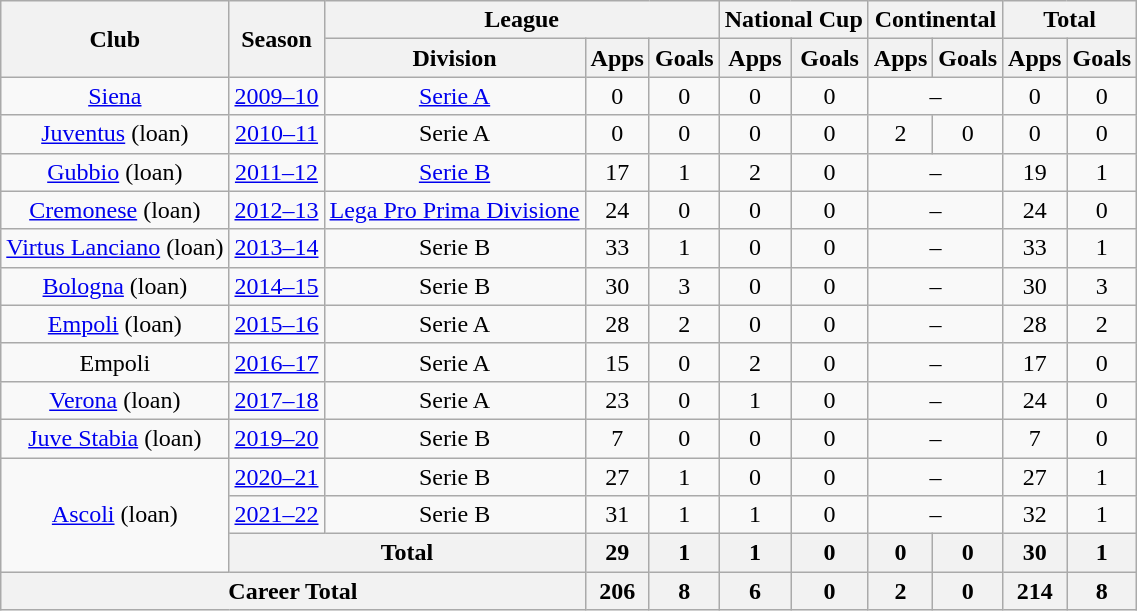<table class="wikitable" style="text-align:center">
<tr>
<th rowspan="2">Club</th>
<th rowspan="2">Season</th>
<th colspan="3">League</th>
<th colspan="2">National Cup</th>
<th colspan="2">Continental</th>
<th colspan="2">Total</th>
</tr>
<tr>
<th>Division</th>
<th>Apps</th>
<th>Goals</th>
<th>Apps</th>
<th>Goals</th>
<th>Apps</th>
<th>Goals</th>
<th>Apps</th>
<th>Goals</th>
</tr>
<tr>
<td><a href='#'>Siena</a></td>
<td><a href='#'>2009–10</a></td>
<td><a href='#'>Serie A</a></td>
<td>0</td>
<td>0</td>
<td>0</td>
<td>0</td>
<td colspan="2">–</td>
<td>0</td>
<td>0</td>
</tr>
<tr>
<td><a href='#'>Juventus</a> (loan)</td>
<td><a href='#'>2010–11</a></td>
<td>Serie A</td>
<td>0</td>
<td>0</td>
<td>0</td>
<td>0</td>
<td>2</td>
<td>0</td>
<td>0</td>
<td>0</td>
</tr>
<tr>
<td><a href='#'>Gubbio</a> (loan)</td>
<td><a href='#'>2011–12</a></td>
<td><a href='#'>Serie B</a></td>
<td>17</td>
<td>1</td>
<td>2</td>
<td>0</td>
<td colspan="2">–</td>
<td>19</td>
<td>1</td>
</tr>
<tr>
<td><a href='#'>Cremonese</a> (loan)</td>
<td><a href='#'>2012–13</a></td>
<td><a href='#'>Lega Pro Prima Divisione</a></td>
<td>24</td>
<td>0</td>
<td>0</td>
<td>0</td>
<td colspan="2">–</td>
<td>24</td>
<td>0</td>
</tr>
<tr>
<td><a href='#'>Virtus Lanciano</a> (loan)</td>
<td><a href='#'>2013–14</a></td>
<td>Serie B</td>
<td>33</td>
<td>1</td>
<td>0</td>
<td>0</td>
<td colspan="2">–</td>
<td>33</td>
<td>1</td>
</tr>
<tr>
<td><a href='#'>Bologna</a> (loan)</td>
<td><a href='#'>2014–15</a></td>
<td>Serie B</td>
<td>30</td>
<td>3</td>
<td>0</td>
<td>0</td>
<td colspan="2">–</td>
<td>30</td>
<td>3</td>
</tr>
<tr>
<td><a href='#'>Empoli</a> (loan)</td>
<td><a href='#'>2015–16</a></td>
<td>Serie A</td>
<td>28</td>
<td>2</td>
<td>0</td>
<td>0</td>
<td colspan="2">–</td>
<td>28</td>
<td>2</td>
</tr>
<tr>
<td>Empoli</td>
<td><a href='#'>2016–17</a></td>
<td>Serie A</td>
<td>15</td>
<td>0</td>
<td>2</td>
<td>0</td>
<td colspan="2">–</td>
<td>17</td>
<td>0</td>
</tr>
<tr>
<td><a href='#'>Verona</a> (loan)</td>
<td><a href='#'>2017–18</a></td>
<td>Serie A</td>
<td>23</td>
<td>0</td>
<td>1</td>
<td>0</td>
<td colspan="2">–</td>
<td>24</td>
<td>0</td>
</tr>
<tr>
<td><a href='#'>Juve Stabia</a> (loan)</td>
<td><a href='#'>2019–20</a></td>
<td>Serie B</td>
<td>7</td>
<td>0</td>
<td>0</td>
<td>0</td>
<td colspan="2">–</td>
<td>7</td>
<td>0</td>
</tr>
<tr>
<td rowspan="3"><a href='#'>Ascoli</a> (loan)</td>
<td><a href='#'>2020–21</a></td>
<td>Serie B</td>
<td>27</td>
<td>1</td>
<td>0</td>
<td>0</td>
<td colspan="2">–</td>
<td>27</td>
<td>1</td>
</tr>
<tr>
<td><a href='#'>2021–22</a></td>
<td>Serie B</td>
<td>31</td>
<td>1</td>
<td>1</td>
<td>0</td>
<td colspan="2">–</td>
<td>32</td>
<td>1</td>
</tr>
<tr>
<th colspan="2">Total</th>
<th>29</th>
<th>1</th>
<th>1</th>
<th>0</th>
<th>0</th>
<th>0</th>
<th>30</th>
<th>1</th>
</tr>
<tr>
<th colspan="3">Career Total</th>
<th>206</th>
<th>8</th>
<th>6</th>
<th>0</th>
<th>2</th>
<th>0</th>
<th>214</th>
<th>8</th>
</tr>
</table>
